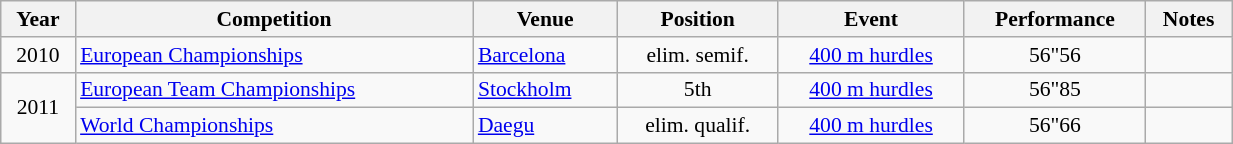<table class="wikitable" width=65% style="font-size:90%; text-align:center;">
<tr>
<th>Year</th>
<th>Competition</th>
<th>Venue</th>
<th>Position</th>
<th>Event</th>
<th>Performance</th>
<th>Notes</th>
</tr>
<tr>
<td>2010</td>
<td align=left><a href='#'>European Championships</a></td>
<td align=left> <a href='#'>Barcelona</a></td>
<td>elim. semif.</td>
<td><a href='#'>400 m hurdles</a></td>
<td>56"56</td>
<td></td>
</tr>
<tr>
<td rowspan=2>2011</td>
<td align=left><a href='#'>European Team Championships</a></td>
<td align=left> <a href='#'>Stockholm</a></td>
<td>5th</td>
<td><a href='#'>400 m hurdles</a></td>
<td>56"85</td>
<td></td>
</tr>
<tr>
<td align=left><a href='#'>World Championships</a></td>
<td align=left> <a href='#'>Daegu</a></td>
<td>elim. qualif.</td>
<td><a href='#'>400 m hurdles</a></td>
<td>56"66</td>
<td></td>
</tr>
</table>
